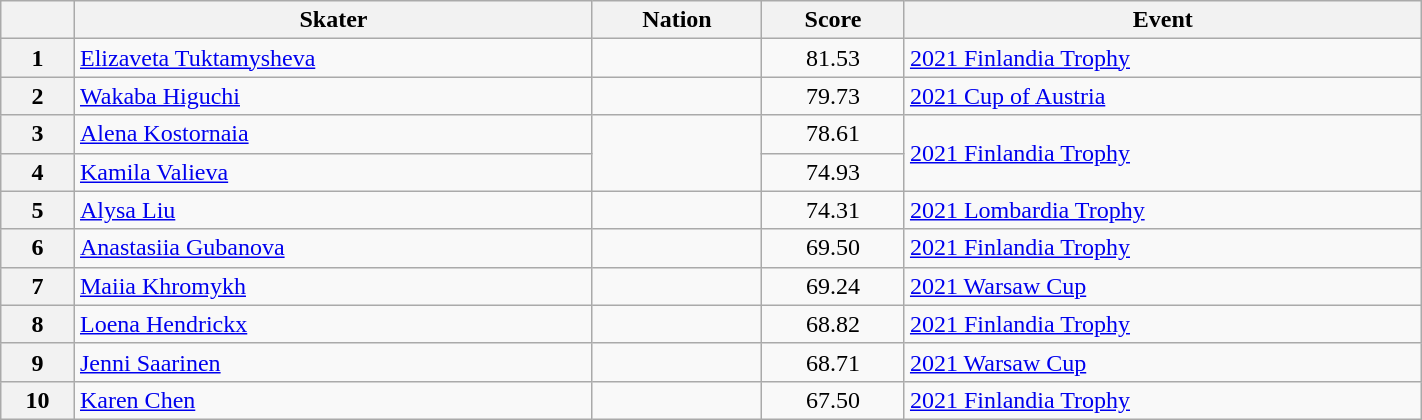<table class="wikitable sortable" style="text-align:left; width:75%">
<tr>
<th scope="col"></th>
<th scope="col">Skater</th>
<th scope="col">Nation</th>
<th scope="col">Score</th>
<th scope="col">Event</th>
</tr>
<tr>
<th scope="row">1</th>
<td><a href='#'>Elizaveta Tuktamysheva</a></td>
<td></td>
<td style="text-align:center;">81.53</td>
<td><a href='#'>2021 Finlandia Trophy</a></td>
</tr>
<tr>
<th scope="row">2</th>
<td><a href='#'>Wakaba Higuchi</a></td>
<td></td>
<td style="text-align:center;">79.73</td>
<td><a href='#'>2021 Cup of Austria</a></td>
</tr>
<tr>
<th scope="row">3</th>
<td><a href='#'>Alena Kostornaia</a></td>
<td rowspan="2"></td>
<td style="text-align:center;">78.61</td>
<td rowspan="2"><a href='#'>2021 Finlandia Trophy</a></td>
</tr>
<tr>
<th scope="row">4</th>
<td><a href='#'>Kamila Valieva</a></td>
<td style="text-align:center;">74.93</td>
</tr>
<tr>
<th scope="row">5</th>
<td><a href='#'>Alysa Liu</a></td>
<td></td>
<td style="text-align:center;">74.31</td>
<td><a href='#'>2021 Lombardia Trophy</a></td>
</tr>
<tr>
<th scope="row">6</th>
<td><a href='#'>Anastasiia Gubanova</a></td>
<td></td>
<td style="text-align:center;">69.50</td>
<td><a href='#'>2021 Finlandia Trophy</a></td>
</tr>
<tr>
<th scope="row">7</th>
<td><a href='#'>Maiia Khromykh</a></td>
<td></td>
<td style="text-align:center;">69.24</td>
<td><a href='#'>2021 Warsaw Cup</a></td>
</tr>
<tr>
<th scope="row">8</th>
<td><a href='#'>Loena Hendrickx</a></td>
<td></td>
<td style="text-align:center;">68.82</td>
<td><a href='#'>2021 Finlandia Trophy</a></td>
</tr>
<tr>
<th scope="row">9</th>
<td><a href='#'>Jenni Saarinen</a></td>
<td></td>
<td style="text-align:center;">68.71</td>
<td><a href='#'>2021 Warsaw Cup</a></td>
</tr>
<tr>
<th scope="row">10</th>
<td><a href='#'>Karen Chen</a></td>
<td></td>
<td style="text-align:center;">67.50</td>
<td><a href='#'>2021 Finlandia Trophy</a></td>
</tr>
</table>
